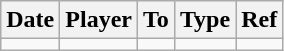<table class="wikitable">
<tr>
<th><strong>Date</strong></th>
<th><strong>Player</strong></th>
<th><strong>To</strong></th>
<th><strong>Type</strong></th>
<th><strong>Ref</strong></th>
</tr>
<tr>
<td></td>
<td></td>
<td></td>
<td></td>
<td></td>
</tr>
</table>
